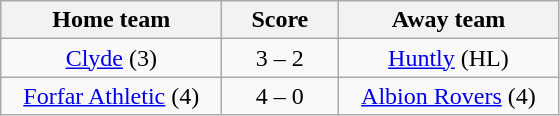<table class="wikitable" style="text-align: center">
<tr>
<th width=140>Home team</th>
<th width=70>Score</th>
<th width=140>Away team</th>
</tr>
<tr>
<td><a href='#'>Clyde</a> (3)</td>
<td>3 – 2 </td>
<td><a href='#'>Huntly</a> (HL)</td>
</tr>
<tr>
<td><a href='#'>Forfar Athletic</a> (4)</td>
<td>4 – 0</td>
<td><a href='#'>Albion Rovers</a> (4)</td>
</tr>
</table>
